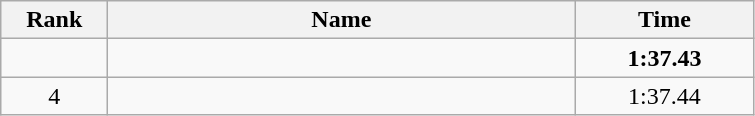<table class="wikitable" style="text-align:center;">
<tr>
<th style="width:4em">Rank</th>
<th style="width:19em">Name</th>
<th style="width:7em">Time</th>
</tr>
<tr>
<td></td>
<td align=left><strong></strong></td>
<td><strong>1:37.43</strong></td>
</tr>
<tr>
<td>4</td>
<td align=left></td>
<td>1:37.44</td>
</tr>
</table>
